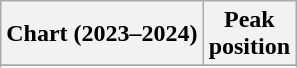<table class="wikitable sortable plainrowheaders" style="text-align:center">
<tr>
<th scope="col">Chart (2023–2024)</th>
<th scope="col">Peak<br>position</th>
</tr>
<tr>
</tr>
<tr>
</tr>
<tr>
</tr>
<tr>
</tr>
<tr>
</tr>
<tr>
</tr>
<tr>
</tr>
</table>
